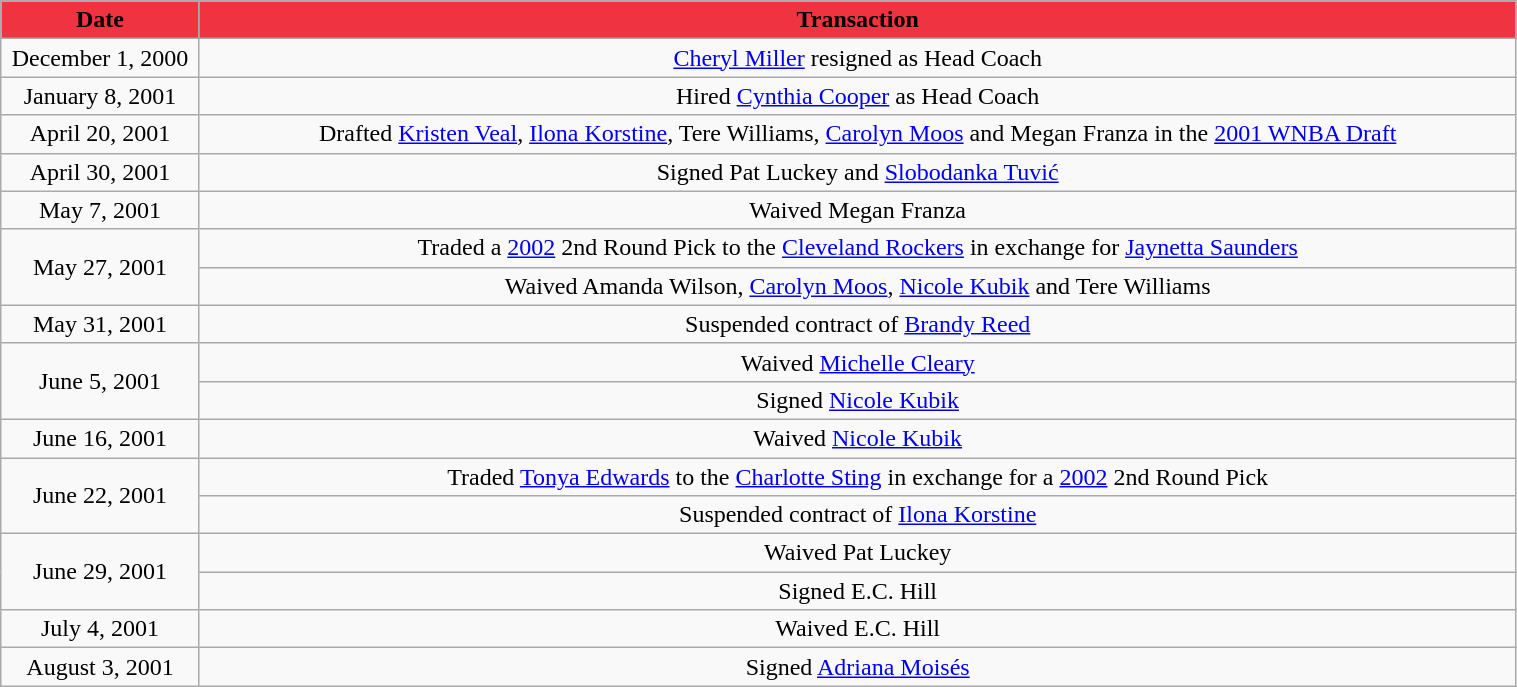<table class="wikitable" style="width:80%; text-align: center;">
<tr>
<th style="background: #EF3340" width=125"><span>Date</span></th>
<th style="background: #EF3340" colspan="2"><span>Transaction</span></th>
</tr>
<tr>
<td>December 1, 2000</td>
<td><a href='#'>Cheryl Miller</a> resigned as Head Coach</td>
</tr>
<tr>
<td>January 8, 2001</td>
<td>Hired <a href='#'>Cynthia Cooper</a> as Head Coach</td>
</tr>
<tr>
<td>April 20, 2001</td>
<td>Drafted <a href='#'>Kristen Veal</a>, <a href='#'>Ilona Korstine</a>, Tere Williams, <a href='#'>Carolyn Moos</a> and Megan Franza in the <a href='#'>2001 WNBA Draft</a></td>
</tr>
<tr>
<td>April 30, 2001</td>
<td>Signed Pat Luckey and <a href='#'>Slobodanka Tuvić</a></td>
</tr>
<tr>
<td>May 7, 2001</td>
<td>Waived Megan Franza</td>
</tr>
<tr>
<td rowspan="2">May 27, 2001</td>
<td>Traded a <a href='#'>2002</a> 2nd Round Pick to the <a href='#'>Cleveland Rockers</a> in exchange for <a href='#'>Jaynetta Saunders</a></td>
</tr>
<tr>
<td>Waived Amanda Wilson, <a href='#'>Carolyn Moos</a>, <a href='#'>Nicole Kubik</a> and Tere Williams</td>
</tr>
<tr>
<td>May 31, 2001</td>
<td>Suspended contract of <a href='#'>Brandy Reed</a></td>
</tr>
<tr>
<td rowspan="2">June 5, 2001</td>
<td>Waived <a href='#'>Michelle Cleary</a></td>
</tr>
<tr>
<td>Signed <a href='#'>Nicole Kubik</a></td>
</tr>
<tr>
<td>June 16, 2001</td>
<td>Waived <a href='#'>Nicole Kubik</a></td>
</tr>
<tr>
<td rowspan="2">June 22, 2001</td>
<td>Traded <a href='#'>Tonya Edwards</a> to the <a href='#'>Charlotte Sting</a> in exchange for a <a href='#'>2002</a> 2nd Round Pick</td>
</tr>
<tr>
<td>Suspended contract of <a href='#'>Ilona Korstine</a></td>
</tr>
<tr>
<td rowspan="2">June 29, 2001</td>
<td>Waived Pat Luckey</td>
</tr>
<tr>
<td>Signed E.C. Hill</td>
</tr>
<tr>
<td>July 4, 2001</td>
<td>Waived E.C. Hill</td>
</tr>
<tr>
<td>August 3, 2001</td>
<td>Signed <a href='#'>Adriana Moisés</a></td>
</tr>
</table>
